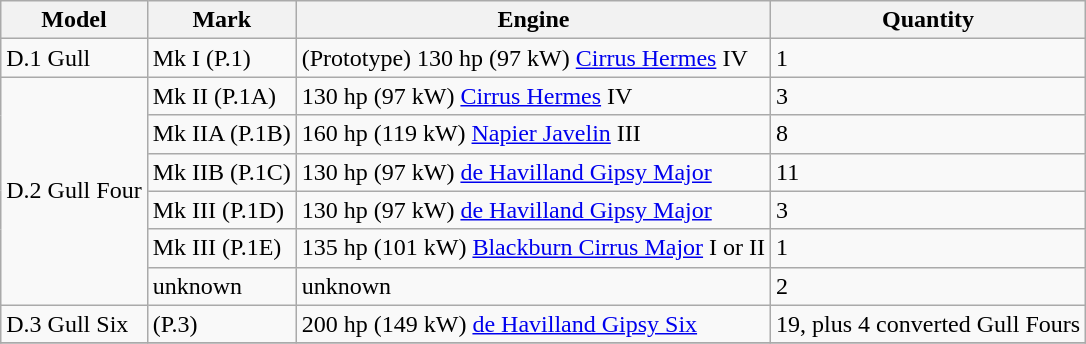<table class="wikitable">
<tr>
<th scope="col">Model</th>
<th scope="col">Mark</th>
<th scope="col">Engine</th>
<th scope="col">Quantity</th>
</tr>
<tr>
<td>D.1 Gull</td>
<td>Mk I (P.1)</td>
<td>(Prototype) 130 hp (97 kW) <a href='#'>Cirrus Hermes</a> IV</td>
<td>1</td>
</tr>
<tr>
<td rowspan="6">D.2 Gull Four</td>
<td>Mk II (P.1A)</td>
<td>130 hp (97 kW) <a href='#'>Cirrus Hermes</a> IV</td>
<td>3</td>
</tr>
<tr>
<td>Mk IIA (P.1B)</td>
<td>160 hp (119 kW) <a href='#'>Napier Javelin</a> III</td>
<td>8</td>
</tr>
<tr>
<td>Mk IIB (P.1C)</td>
<td>130 hp (97 kW) <a href='#'>de Havilland Gipsy Major</a></td>
<td>11</td>
</tr>
<tr>
<td>Mk III (P.1D)</td>
<td>130 hp (97 kW) <a href='#'>de Havilland Gipsy Major</a></td>
<td>3</td>
</tr>
<tr>
<td>Mk III (P.1E)</td>
<td>135 hp (101 kW) <a href='#'>Blackburn Cirrus Major</a> I or II</td>
<td>1</td>
</tr>
<tr>
<td>unknown</td>
<td>unknown</td>
<td>2</td>
</tr>
<tr>
<td>D.3 Gull Six</td>
<td>(P.3)</td>
<td>200 hp (149 kW) <a href='#'>de Havilland Gipsy Six</a></td>
<td>19, plus 4 converted Gull Fours</td>
</tr>
<tr>
</tr>
</table>
